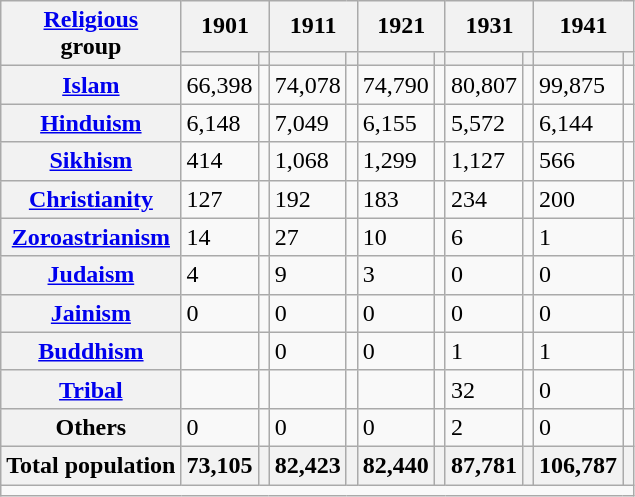<table class="wikitable sortable">
<tr>
<th rowspan="2"><a href='#'>Religious</a><br>group</th>
<th colspan="2">1901</th>
<th colspan="2">1911</th>
<th colspan="2">1921</th>
<th colspan="2">1931</th>
<th colspan="2">1941</th>
</tr>
<tr>
<th><a href='#'></a></th>
<th></th>
<th></th>
<th></th>
<th></th>
<th></th>
<th></th>
<th></th>
<th></th>
<th></th>
</tr>
<tr>
<th><a href='#'>Islam</a> </th>
<td>66,398</td>
<td></td>
<td>74,078</td>
<td></td>
<td>74,790</td>
<td></td>
<td>80,807</td>
<td></td>
<td>99,875</td>
<td></td>
</tr>
<tr>
<th><a href='#'>Hinduism</a> </th>
<td>6,148</td>
<td></td>
<td>7,049</td>
<td></td>
<td>6,155</td>
<td></td>
<td>5,572</td>
<td></td>
<td>6,144</td>
<td></td>
</tr>
<tr>
<th><a href='#'>Sikhism</a> </th>
<td>414</td>
<td></td>
<td>1,068</td>
<td></td>
<td>1,299</td>
<td></td>
<td>1,127</td>
<td></td>
<td>566</td>
<td></td>
</tr>
<tr>
<th><a href='#'>Christianity</a> </th>
<td>127</td>
<td></td>
<td>192</td>
<td></td>
<td>183</td>
<td></td>
<td>234</td>
<td></td>
<td>200</td>
<td></td>
</tr>
<tr>
<th><a href='#'>Zoroastrianism</a> </th>
<td>14</td>
<td></td>
<td>27</td>
<td></td>
<td>10</td>
<td></td>
<td>6</td>
<td></td>
<td>1</td>
<td></td>
</tr>
<tr>
<th><a href='#'>Judaism</a> </th>
<td>4</td>
<td></td>
<td>9</td>
<td></td>
<td>3</td>
<td></td>
<td>0</td>
<td></td>
<td>0</td>
<td></td>
</tr>
<tr>
<th><a href='#'>Jainism</a> </th>
<td>0</td>
<td></td>
<td>0</td>
<td></td>
<td>0</td>
<td></td>
<td>0</td>
<td></td>
<td>0</td>
<td></td>
</tr>
<tr>
<th><a href='#'>Buddhism</a> </th>
<td></td>
<td></td>
<td>0</td>
<td></td>
<td>0</td>
<td></td>
<td>1</td>
<td></td>
<td>1</td>
<td></td>
</tr>
<tr>
<th><a href='#'>Tribal</a></th>
<td></td>
<td></td>
<td></td>
<td></td>
<td></td>
<td></td>
<td>32</td>
<td></td>
<td>0</td>
<td></td>
</tr>
<tr>
<th>Others</th>
<td>0</td>
<td></td>
<td>0</td>
<td></td>
<td>0</td>
<td></td>
<td>2</td>
<td></td>
<td>0</td>
<td></td>
</tr>
<tr>
<th>Total population</th>
<th>73,105</th>
<th></th>
<th>82,423</th>
<th></th>
<th>82,440</th>
<th></th>
<th>87,781</th>
<th></th>
<th>106,787</th>
<th></th>
</tr>
<tr class="sortbottom">
<td colspan="15"></td>
</tr>
</table>
